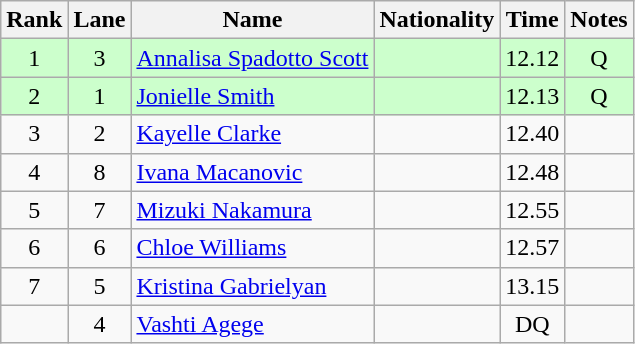<table class="wikitable sortable" style="text-align:center">
<tr>
<th>Rank</th>
<th>Lane</th>
<th>Name</th>
<th>Nationality</th>
<th>Time</th>
<th>Notes</th>
</tr>
<tr bgcolor=ccffcc>
<td>1</td>
<td>3</td>
<td align=left><a href='#'>Annalisa Spadotto Scott</a></td>
<td align=left></td>
<td>12.12</td>
<td>Q</td>
</tr>
<tr bgcolor=ccffcc>
<td>2</td>
<td>1</td>
<td align=left><a href='#'>Jonielle Smith</a></td>
<td align=left></td>
<td>12.13</td>
<td>Q</td>
</tr>
<tr>
<td>3</td>
<td>2</td>
<td align=left><a href='#'>Kayelle Clarke</a></td>
<td align=left></td>
<td>12.40</td>
<td></td>
</tr>
<tr>
<td>4</td>
<td>8</td>
<td align=left><a href='#'>Ivana Macanovic</a></td>
<td align=left></td>
<td>12.48</td>
<td></td>
</tr>
<tr>
<td>5</td>
<td>7</td>
<td align=left><a href='#'>Mizuki Nakamura</a></td>
<td align=left></td>
<td>12.55</td>
<td></td>
</tr>
<tr>
<td>6</td>
<td>6</td>
<td align=left><a href='#'>Chloe Williams</a></td>
<td align=left></td>
<td>12.57</td>
<td></td>
</tr>
<tr>
<td>7</td>
<td>5</td>
<td align=left><a href='#'>Kristina Gabrielyan</a></td>
<td align=left></td>
<td>13.15</td>
<td></td>
</tr>
<tr>
<td></td>
<td>4</td>
<td align=left><a href='#'>Vashti Agege</a></td>
<td align=left></td>
<td>DQ</td>
<td></td>
</tr>
</table>
